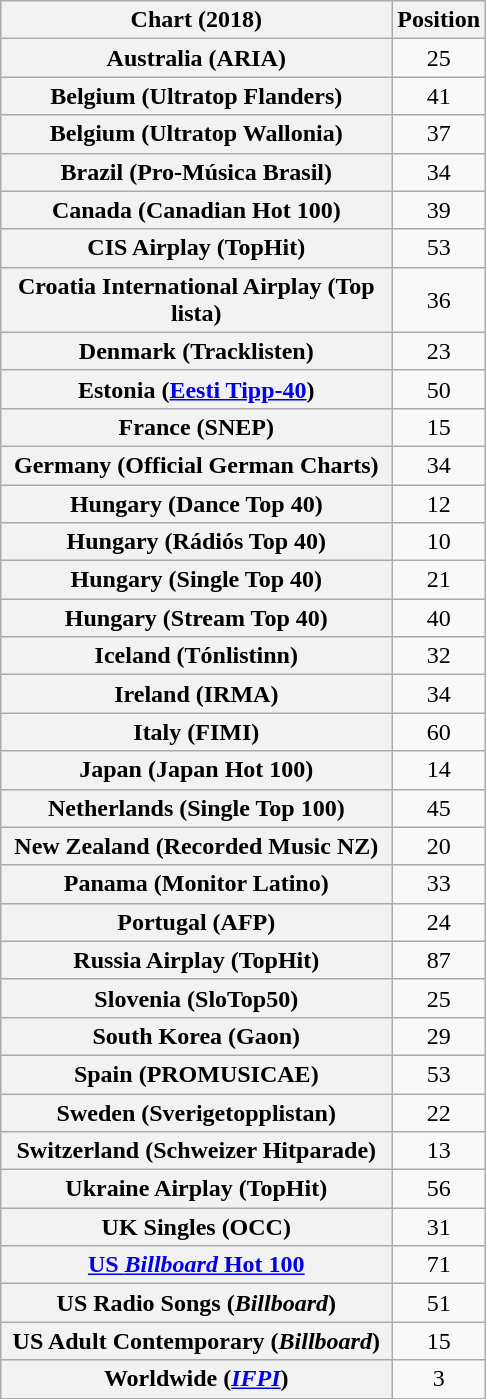<table class="wikitable sortable plainrowheaders" style="text-align:center">
<tr>
<th style="width: 190pt;">Chart (2018)</th>
<th>Position</th>
</tr>
<tr>
<th scope="row">Australia (ARIA)</th>
<td>25</td>
</tr>
<tr>
<th scope="row">Belgium (Ultratop Flanders)</th>
<td>41</td>
</tr>
<tr>
<th scope="row">Belgium (Ultratop Wallonia)</th>
<td>37</td>
</tr>
<tr>
<th scope="row">Brazil (Pro-Música Brasil)</th>
<td>34</td>
</tr>
<tr>
<th scope="row">Canada (Canadian Hot 100)</th>
<td>39</td>
</tr>
<tr>
<th scope="row">CIS Airplay (TopHit)</th>
<td>53</td>
</tr>
<tr>
<th scope="row">Croatia International Airplay (Top lista)</th>
<td>36</td>
</tr>
<tr>
<th scope="row">Denmark (Tracklisten)</th>
<td>23</td>
</tr>
<tr>
<th scope="row">Estonia (<a href='#'>Eesti Tipp-40</a>)</th>
<td>50</td>
</tr>
<tr>
<th scope="row">France (SNEP)</th>
<td>15</td>
</tr>
<tr>
<th scope="row">Germany (Official German Charts)</th>
<td>34</td>
</tr>
<tr>
<th scope="row">Hungary (Dance Top 40)</th>
<td>12</td>
</tr>
<tr>
<th scope="row">Hungary (Rádiós Top 40)</th>
<td>10</td>
</tr>
<tr>
<th scope="row">Hungary (Single Top 40)</th>
<td>21</td>
</tr>
<tr>
<th scope="row">Hungary (Stream Top 40)</th>
<td>40</td>
</tr>
<tr>
<th scope="row">Iceland (Tónlistinn)</th>
<td>32</td>
</tr>
<tr>
<th scope="row">Ireland (IRMA)</th>
<td>34</td>
</tr>
<tr>
<th scope="row">Italy (FIMI)</th>
<td>60</td>
</tr>
<tr>
<th scope="row">Japan (Japan Hot 100)</th>
<td>14</td>
</tr>
<tr>
<th scope="row">Netherlands (Single Top 100)</th>
<td>45</td>
</tr>
<tr>
<th scope="row">New Zealand (Recorded Music NZ)</th>
<td>20</td>
</tr>
<tr>
<th scope="row">Panama (Monitor Latino)</th>
<td>33</td>
</tr>
<tr>
<th scope="row">Portugal (AFP)</th>
<td>24</td>
</tr>
<tr>
<th scope="row">Russia Airplay (TopHit)</th>
<td>87</td>
</tr>
<tr>
<th scope="row">Slovenia (SloTop50)</th>
<td>25</td>
</tr>
<tr>
<th scope="row">South Korea (Gaon)</th>
<td>29</td>
</tr>
<tr>
<th scope="row">Spain (PROMUSICAE)</th>
<td>53</td>
</tr>
<tr>
<th scope="row">Sweden (Sverigetopplistan)</th>
<td>22</td>
</tr>
<tr>
<th scope="row">Switzerland (Schweizer Hitparade)</th>
<td>13</td>
</tr>
<tr>
<th scope="row">Ukraine Airplay (TopHit)</th>
<td>56</td>
</tr>
<tr>
<th scope="row">UK Singles (OCC)</th>
<td>31</td>
</tr>
<tr>
<th scope="row"><a href='#'>US <em>Billboard</em> Hot 100</a></th>
<td>71</td>
</tr>
<tr>
<th scope="row">US Radio Songs (<em>Billboard</em>)</th>
<td>51</td>
</tr>
<tr>
<th scope="row">US Adult Contemporary (<em>Billboard</em>)</th>
<td>15</td>
</tr>
<tr>
<th scope="row">Worldwide (<em><a href='#'>IFPI</a></em>)</th>
<td>3</td>
</tr>
</table>
